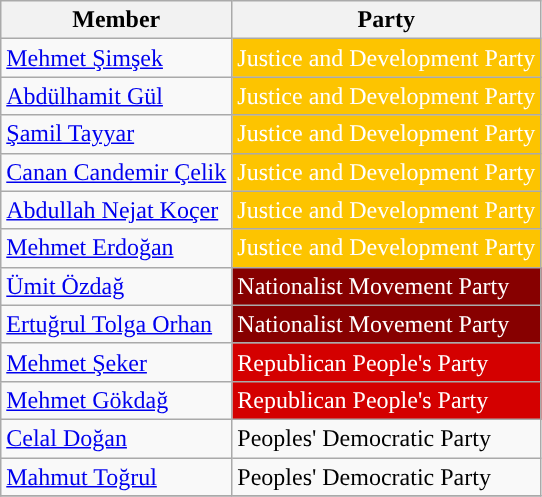<table class="wikitable">
<tr>
<th>Member</th>
<th>Party</th>
</tr>
<tr>
<td><a href='#'>Mehmet Şimşek</a></td>
<td style="background:#FDC400; color:white">Justice and Development Party</td>
</tr>
<tr>
<td><a href='#'>Abdülhamit Gül</a></td>
<td style="background:#FDC400; color:white">Justice and Development Party</td>
</tr>
<tr>
<td><a href='#'>Şamil Tayyar</a></td>
<td style="background:#FDC400; color:white">Justice and Development Party</td>
</tr>
<tr>
<td><a href='#'>Canan Candemir Çelik</a></td>
<td style="background:#FDC400; color:white">Justice and Development Party</td>
</tr>
<tr>
<td><a href='#'>Abdullah Nejat Koçer</a></td>
<td style="background:#FDC400; color:white">Justice and Development Party</td>
</tr>
<tr>
<td><a href='#'>Mehmet Erdoğan</a></td>
<td style="background:#FDC400; color:white">Justice and Development Party</td>
</tr>
<tr>
<td><a href='#'>Ümit Özdağ</a></td>
<td style="background:#870000; color:white">Nationalist Movement Party</td>
</tr>
<tr>
<td><a href='#'>Ertuğrul Tolga Orhan</a></td>
<td style="background:#870000; color:white">Nationalist Movement Party</td>
</tr>
<tr>
<td><a href='#'>Mehmet Şeker</a></td>
<td style="background:#D40000; color:white">Republican People's Party</td>
</tr>
<tr>
<td><a href='#'>Mehmet Gökdağ</a></td>
<td style="background:#D40000; color:white">Republican People's Party</td>
</tr>
<tr>
<td><a href='#'>Celal Doğan</a></td>
<td style="background:">Peoples' Democratic Party</td>
</tr>
<tr>
<td><a href='#'>Mahmut Toğrul</a></td>
<td style="background:">Peoples' Democratic Party</td>
</tr>
<tr>
</tr>
</table>
